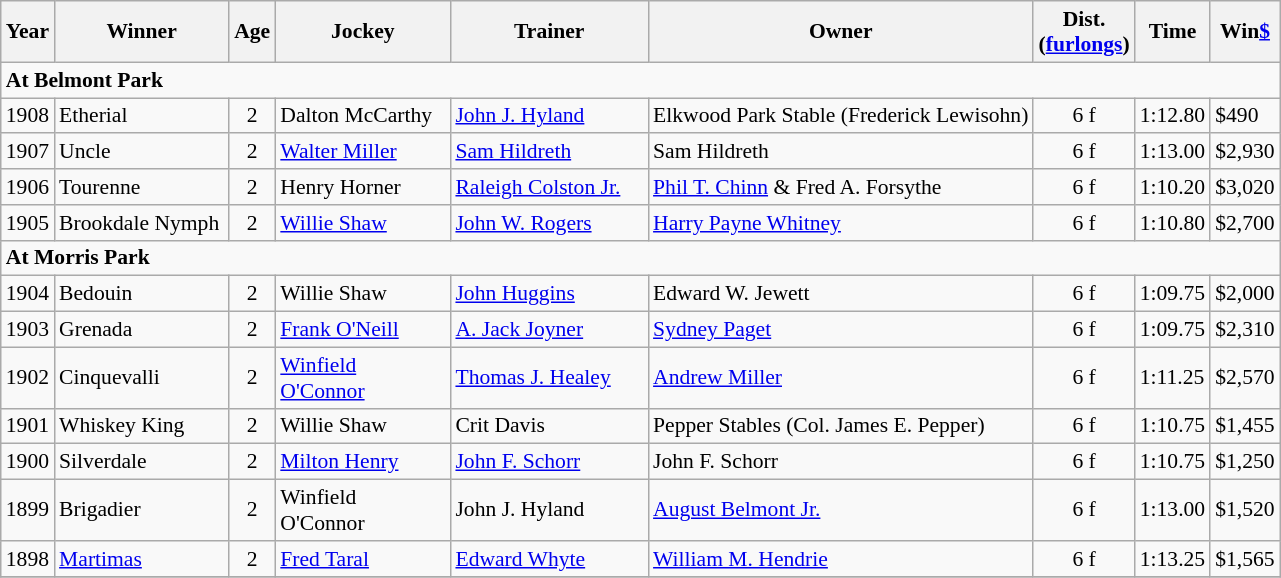<table class="wikitable sortable" style="font-size:90%">
<tr>
<th style="width:25px">Year<br></th>
<th style="width:110px">Winner<br></th>
<th style="width:20px">Age<br></th>
<th style="width:110px">Jockey<br></th>
<th style="width:125px">Trainer<br></th>
<th>Owner<br></th>
<th style="width:20px">Dist.<br> <span>(<a href='#'>furlongs</a>)</span></th>
<th style="width:25px">Time<br></th>
<th style="width:20px">Win<a href='#'>$</a></th>
</tr>
<tr>
<td align="left" colspan=11><strong>At Belmont Park</strong></td>
</tr>
<tr>
<td align=center>1908</td>
<td>Etherial</td>
<td align=center>2</td>
<td>Dalton McCarthy</td>
<td><a href='#'>John J. Hyland</a></td>
<td>Elkwood Park Stable (Frederick Lewisohn)</td>
<td align=center>6 f</td>
<td>1:12.80</td>
<td>$490</td>
</tr>
<tr>
<td align=center>1907</td>
<td>Uncle</td>
<td align=center>2</td>
<td><a href='#'>Walter Miller</a></td>
<td><a href='#'>Sam Hildreth</a></td>
<td>Sam Hildreth</td>
<td align=center>6 f</td>
<td>1:13.00</td>
<td>$2,930</td>
</tr>
<tr>
<td align=center>1906</td>
<td>Tourenne</td>
<td align=center>2</td>
<td>Henry Horner</td>
<td><a href='#'>Raleigh Colston Jr.</a></td>
<td><a href='#'>Phil T. Chinn</a> & Fred A. Forsythe</td>
<td align=center>6 f</td>
<td>1:10.20</td>
<td>$3,020</td>
</tr>
<tr>
<td align=center>1905</td>
<td>Brookdale Nymph</td>
<td align=center>2</td>
<td><a href='#'>Willie Shaw</a></td>
<td><a href='#'>John W. Rogers</a></td>
<td><a href='#'>Harry Payne Whitney</a></td>
<td align=center>6 f</td>
<td>1:10.80</td>
<td>$2,700</td>
</tr>
<tr>
<td align="left" colspan=11><strong>At Morris Park</strong></td>
</tr>
<tr>
<td align=center>1904</td>
<td>Bedouin</td>
<td align=center>2</td>
<td>Willie Shaw</td>
<td><a href='#'>John Huggins</a></td>
<td>Edward W. Jewett</td>
<td align=center>6 f</td>
<td>1:09.75</td>
<td>$2,000</td>
</tr>
<tr>
<td align=center>1903</td>
<td>Grenada</td>
<td align=center>2</td>
<td><a href='#'>Frank O'Neill</a></td>
<td><a href='#'>A. Jack Joyner</a></td>
<td><a href='#'>Sydney Paget</a></td>
<td align=center>6 f</td>
<td>1:09.75</td>
<td>$2,310</td>
</tr>
<tr>
<td align=center>1902</td>
<td>Cinquevalli</td>
<td align=center>2</td>
<td><a href='#'>Winfield O'Connor</a></td>
<td><a href='#'>Thomas J. Healey</a></td>
<td><a href='#'>Andrew Miller</a></td>
<td align=center>6 f</td>
<td>1:11.25</td>
<td>$2,570</td>
</tr>
<tr>
<td align=center>1901</td>
<td>Whiskey King</td>
<td align=center>2</td>
<td>Willie Shaw</td>
<td>Crit Davis</td>
<td>Pepper Stables (Col. James E. Pepper)</td>
<td align=center>6 f</td>
<td>1:10.75</td>
<td>$1,455</td>
</tr>
<tr>
<td align=center>1900</td>
<td>Silverdale</td>
<td align=center>2</td>
<td><a href='#'>Milton Henry</a></td>
<td><a href='#'>John F. Schorr</a></td>
<td>John F. Schorr</td>
<td align=center>6 f</td>
<td>1:10.75</td>
<td>$1,250</td>
</tr>
<tr>
<td align=center>1899</td>
<td>Brigadier</td>
<td align=center>2</td>
<td>Winfield O'Connor</td>
<td>John J. Hyland</td>
<td><a href='#'>August Belmont Jr.</a></td>
<td align=center>6 f</td>
<td>1:13.00</td>
<td>$1,520</td>
</tr>
<tr>
<td align=center>1898</td>
<td><a href='#'>Martimas</a></td>
<td align=center>2</td>
<td><a href='#'>Fred Taral</a></td>
<td><a href='#'>Edward Whyte</a></td>
<td><a href='#'>William M. Hendrie</a></td>
<td align=center>6 f</td>
<td>1:13.25</td>
<td>$1,565</td>
</tr>
<tr>
</tr>
</table>
